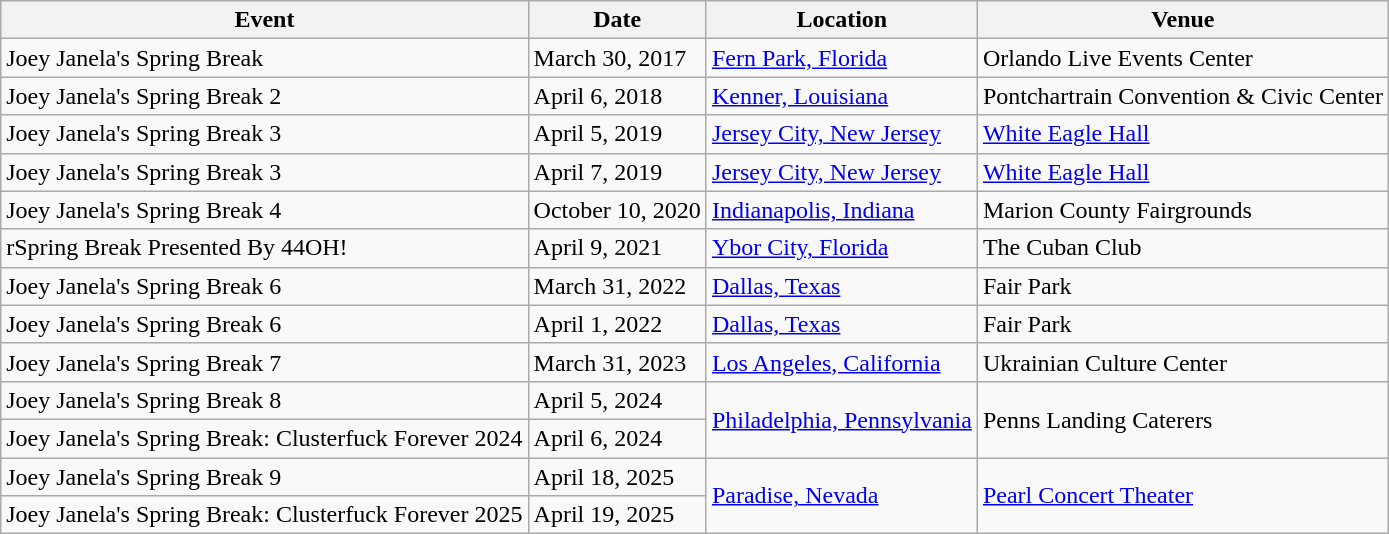<table class="wikitable">
<tr>
<th>Event</th>
<th>Date</th>
<th>Location</th>
<th>Venue</th>
</tr>
<tr>
<td>Joey Janela's Spring Break</td>
<td>March 30, 2017</td>
<td><a href='#'>Fern Park, Florida</a></td>
<td>Orlando Live Events Center</td>
</tr>
<tr>
<td>Joey Janela's Spring Break 2</td>
<td>April 6, 2018</td>
<td><a href='#'>Kenner, Louisiana</a></td>
<td>Pontchartrain Convention & Civic Center</td>
</tr>
<tr>
<td>Joey Janela's Spring Break 3<br></td>
<td>April 5, 2019</td>
<td><a href='#'>Jersey City, New Jersey</a></td>
<td><a href='#'>White Eagle Hall</a></td>
</tr>
<tr>
<td>Joey Janela's Spring Break 3<br></td>
<td>April 7, 2019</td>
<td><a href='#'>Jersey City, New Jersey</a></td>
<td><a href='#'>White Eagle Hall</a></td>
</tr>
<tr>
<td>Joey Janela's Spring Break 4</td>
<td>October 10, 2020</td>
<td><a href='#'>Indianapolis, Indiana</a></td>
<td>Marion County Fairgrounds</td>
</tr>
<tr>
<td>rSpring Break Presented By 44OH!</td>
<td>April 9, 2021</td>
<td><a href='#'>Ybor City, Florida</a></td>
<td>The Cuban Club</td>
</tr>
<tr>
<td>Joey Janela's Spring Break 6<br></td>
<td>March 31, 2022</td>
<td><a href='#'>Dallas, Texas</a></td>
<td>Fair Park</td>
</tr>
<tr>
<td>Joey Janela's Spring Break 6<br></td>
<td>April 1, 2022</td>
<td><a href='#'>Dallas, Texas</a></td>
<td>Fair Park</td>
</tr>
<tr>
<td>Joey Janela's Spring Break 7</td>
<td>March 31, 2023</td>
<td><a href='#'>Los Angeles, California</a></td>
<td>Ukrainian Culture Center</td>
</tr>
<tr>
<td>Joey Janela's Spring Break 8</td>
<td>April 5, 2024</td>
<td rowspan=2><a href='#'>Philadelphia, Pennsylvania</a></td>
<td rowspan=2>Penns Landing Caterers</td>
</tr>
<tr>
<td>Joey Janela's Spring Break: Clusterfuck Forever 2024</td>
<td>April 6, 2024</td>
</tr>
<tr>
<td>Joey Janela's Spring Break 9</td>
<td>April 18, 2025</td>
<td rowspan=2><a href='#'>Paradise, Nevada</a></td>
<td rowspan=2><a href='#'>Pearl Concert Theater</a></td>
</tr>
<tr>
<td>Joey Janela's Spring Break: Clusterfuck Forever 2025</td>
<td>April 19, 2025</td>
</tr>
</table>
